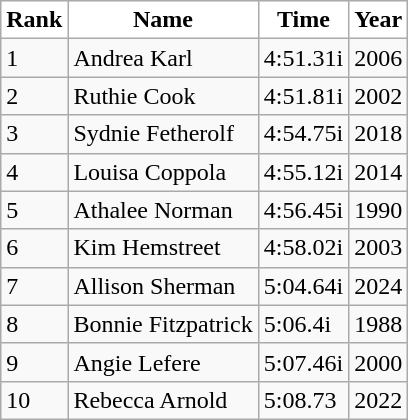<table class="wikitable">
<tr>
<th style="background:white">Rank</th>
<th style="background:white">Name</th>
<th style="background:white">Time</th>
<th style="background:white">Year</th>
</tr>
<tr>
<td>1</td>
<td>Andrea Karl</td>
<td>4:51.31i</td>
<td>2006</td>
</tr>
<tr>
<td>2</td>
<td>Ruthie Cook</td>
<td>4:51.81i</td>
<td>2002</td>
</tr>
<tr>
<td>3</td>
<td>Sydnie Fetherolf</td>
<td>4:54.75i</td>
<td>2018</td>
</tr>
<tr>
<td>4</td>
<td>Louisa Coppola</td>
<td>4:55.12i</td>
<td>2014</td>
</tr>
<tr>
<td>5</td>
<td>Athalee Norman</td>
<td>4:56.45i</td>
<td>1990</td>
</tr>
<tr>
<td>6</td>
<td>Kim Hemstreet</td>
<td>4:58.02i</td>
<td>2003</td>
</tr>
<tr>
<td>7</td>
<td>Allison Sherman</td>
<td>5:04.64i</td>
<td>2024</td>
</tr>
<tr>
<td>8</td>
<td>Bonnie Fitzpatrick</td>
<td>5:06.4i</td>
<td>1988</td>
</tr>
<tr>
<td>9</td>
<td>Angie Lefere</td>
<td>5:07.46i</td>
<td>2000</td>
</tr>
<tr>
<td>10</td>
<td>Rebecca Arnold</td>
<td>5:08.73</td>
<td>2022</td>
</tr>
</table>
